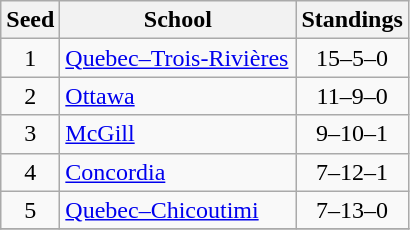<table class="wikitable">
<tr>
<th>Seed</th>
<th style="width:150px">School</th>
<th>Standings</th>
</tr>
<tr>
<td align=center>1</td>
<td><a href='#'>Quebec–Trois-Rivières</a></td>
<td align=center>15–5–0</td>
</tr>
<tr>
<td align=center>2</td>
<td><a href='#'>Ottawa</a></td>
<td align=center>11–9–0</td>
</tr>
<tr>
<td align=center>3</td>
<td><a href='#'>McGill</a></td>
<td align=center>9–10–1</td>
</tr>
<tr>
<td align=center>4</td>
<td><a href='#'>Concordia</a></td>
<td align=center>7–12–1</td>
</tr>
<tr>
<td align=center>5</td>
<td><a href='#'>Quebec–Chicoutimi</a></td>
<td align=center>7–13–0</td>
</tr>
<tr>
</tr>
</table>
